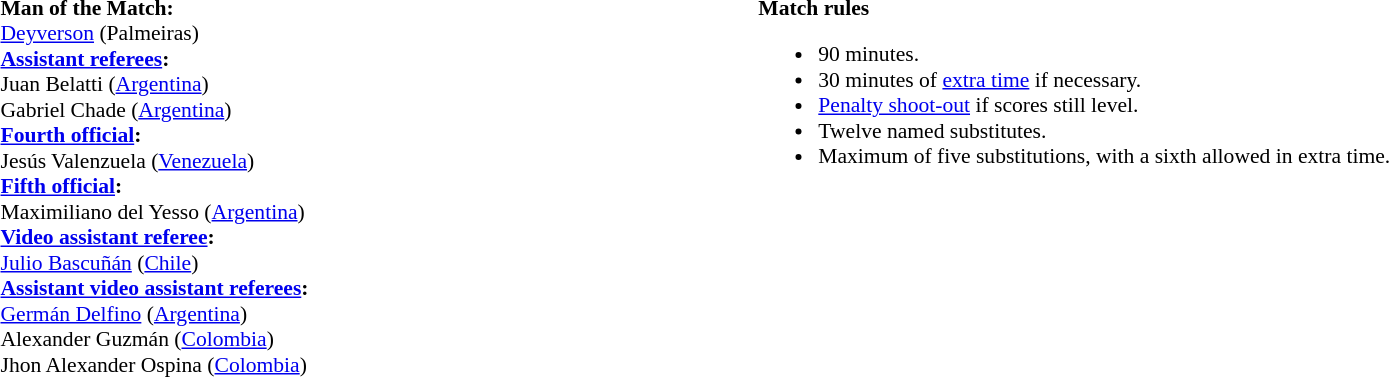<table width=100% style="font-size:90%">
<tr>
<td><br><strong>Man of the Match:</strong>
<br><a href='#'>Deyverson</a> (Palmeiras)<br><strong><a href='#'>Assistant referees</a>:</strong>
<br>Juan Belatti (<a href='#'>Argentina</a>)
<br>Gabriel Chade (<a href='#'>Argentina</a>)
<br><strong><a href='#'>Fourth official</a>:</strong>
<br>Jesús Valenzuela (<a href='#'>Venezuela</a>)
<br><strong><a href='#'>Fifth official</a>:</strong>
<br>Maximiliano del Yesso (<a href='#'>Argentina</a>)
<br><strong><a href='#'>Video assistant referee</a>:</strong>
<br><a href='#'>Julio Bascuñán</a> (<a href='#'>Chile</a>)
<br><strong><a href='#'>Assistant video assistant referees</a>:</strong>
<br><a href='#'>Germán Delfino</a> (<a href='#'>Argentina</a>)
<br>Alexander Guzmán (<a href='#'>Colombia</a>)
<br>Jhon Alexander Ospina (<a href='#'>Colombia</a>)</td>
<td style="width:60%; vertical-align:top;"><br><strong>Match rules</strong><ul><li>90 minutes.</li><li>30 minutes of <a href='#'>extra time</a> if necessary.</li><li><a href='#'>Penalty shoot-out</a> if scores still level.</li><li>Twelve named substitutes.</li><li>Maximum of five substitutions, with a sixth allowed in extra time.</li></ul></td>
</tr>
</table>
